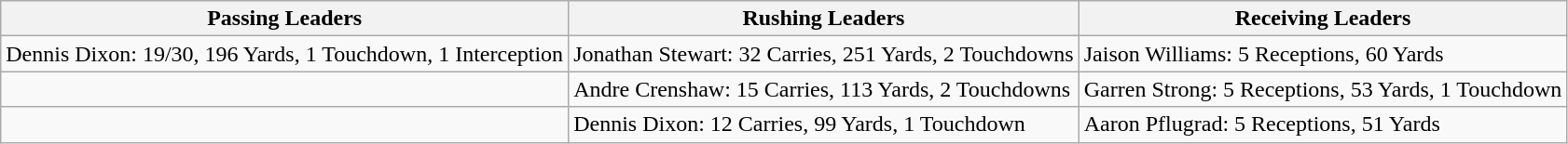<table class="wikitable">
<tr>
<th>Passing Leaders</th>
<th>Rushing Leaders</th>
<th>Receiving Leaders</th>
</tr>
<tr>
<td>Dennis Dixon: 19/30, 196 Yards, 1 Touchdown, 1 Interception</td>
<td>Jonathan Stewart: 32 Carries, 251 Yards, 2 Touchdowns</td>
<td>Jaison Williams: 5 Receptions, 60 Yards</td>
</tr>
<tr>
<td></td>
<td>Andre Crenshaw: 15 Carries, 113 Yards, 2 Touchdowns</td>
<td>Garren Strong: 5 Receptions, 53 Yards, 1 Touchdown</td>
</tr>
<tr>
<td></td>
<td>Dennis Dixon: 12 Carries, 99 Yards, 1 Touchdown</td>
<td>Aaron Pflugrad: 5 Receptions, 51 Yards</td>
</tr>
</table>
